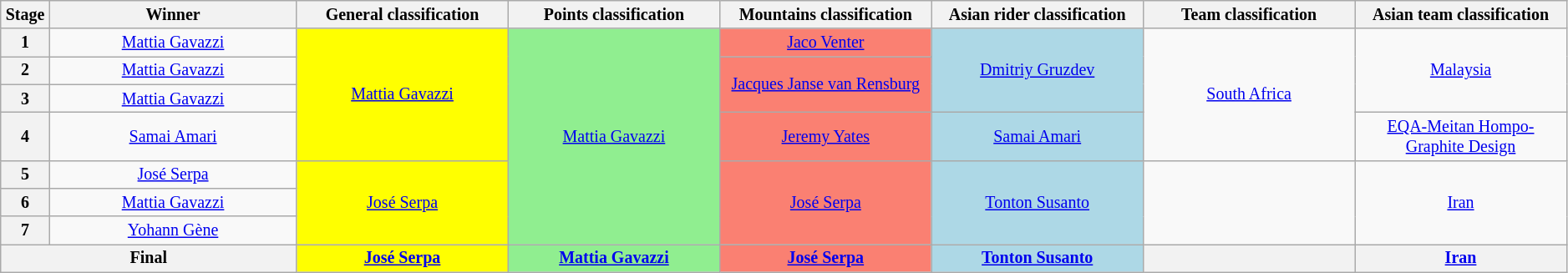<table class=wikitable style="text-align:center; font-size:smaller;">
<tr>
<th style="width:1%;">Stage</th>
<th style="width:14%;">Winner</th>
<th style="width:12%;">General classification<br></th>
<th style="width:12%;">Points classification<br></th>
<th style="width:12%;">Mountains classification<br></th>
<th style="width:12%;">Asian rider classification<br></th>
<th style="width:12%;">Team classification</th>
<th style="width:12%;">Asian team classification</th>
</tr>
<tr>
<th>1</th>
<td><a href='#'>Mattia Gavazzi</a></td>
<td style="background:yellow;" rowspan=4><a href='#'>Mattia Gavazzi</a></td>
<td style="background:lightgreen;" rowspan=7><a href='#'>Mattia Gavazzi</a></td>
<td style="background:salmon;"><a href='#'>Jaco Venter</a></td>
<td style="background:lightblue;" rowspan=3><a href='#'>Dmitriy Gruzdev</a></td>
<td rowspan=4><a href='#'>South Africa</a></td>
<td rowspan=3><a href='#'>Malaysia</a></td>
</tr>
<tr>
<th>2</th>
<td><a href='#'>Mattia Gavazzi</a></td>
<td style="background:salmon;" rowspan=2><a href='#'>Jacques Janse van Rensburg</a></td>
</tr>
<tr>
<th>3</th>
<td><a href='#'>Mattia Gavazzi</a></td>
</tr>
<tr>
<th>4</th>
<td><a href='#'>Samai Amari</a></td>
<td style="background:salmon;"><a href='#'>Jeremy Yates</a></td>
<td style="background:lightblue;"><a href='#'>Samai Amari</a></td>
<td><a href='#'>EQA-Meitan Hompo-Graphite Design</a></td>
</tr>
<tr>
<th>5</th>
<td><a href='#'>José Serpa</a></td>
<td style="background:yellow;" rowspan=3><a href='#'>José Serpa</a></td>
<td style="background:salmon;" rowspan=3><a href='#'>José Serpa</a></td>
<td style="background:lightblue;" rowspan=3><a href='#'>Tonton Susanto</a></td>
<td rowspan=3></td>
<td rowspan=3><a href='#'>Iran</a></td>
</tr>
<tr>
<th>6</th>
<td><a href='#'>Mattia Gavazzi</a></td>
</tr>
<tr>
<th>7</th>
<td><a href='#'>Yohann Gène</a></td>
</tr>
<tr>
<th colspan=2><strong>Final</strong></th>
<th style="background:yellow;"><a href='#'>José Serpa</a></th>
<th style="background:lightgreen;"><a href='#'>Mattia Gavazzi</a></th>
<th style="background:salmon;"><a href='#'>José Serpa</a></th>
<th style="background:lightblue;"><a href='#'>Tonton Susanto</a></th>
<th></th>
<th><a href='#'>Iran</a></th>
</tr>
</table>
